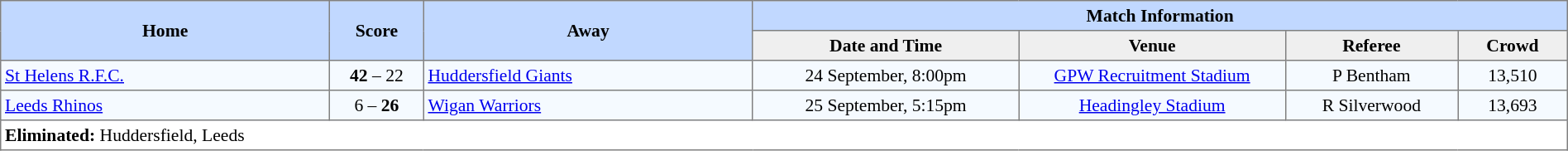<table border=1 style="border-collapse:collapse; font-size:90%;" cellpadding=3 cellspacing=0 width=100%>
<tr bgcolor=#C1D8FF>
<th rowspan=2 width=21%>Home</th>
<th rowspan=2 width=6%>Score</th>
<th rowspan=2 width=21%>Away</th>
<th colspan=6>Match Information</th>
</tr>
<tr bgcolor=#EFEFEF>
<th width=17%>Date and Time</th>
<th width=17%>Venue</th>
<th width=11%>Referee</th>
<th width=7%>Crowd</th>
</tr>
<tr align=center bgcolor=#F5FAFF>
<td align=left> <a href='#'>St Helens R.F.C.</a></td>
<td><strong>42</strong> – 22</td>
<td align=left> <a href='#'>Huddersfield Giants</a></td>
<td>24 September, 8:00pm</td>
<td><a href='#'>GPW Recruitment Stadium</a></td>
<td>P Bentham</td>
<td>13,510</td>
</tr>
<tr align=center bgcolor=#F5FAFF>
<td align=left> <a href='#'>Leeds Rhinos</a></td>
<td>6 – <strong>26</strong></td>
<td align=left> <a href='#'>Wigan Warriors</a></td>
<td>25 September, 5:15pm</td>
<td><a href='#'>Headingley Stadium</a></td>
<td>R Silverwood</td>
<td>13,693</td>
</tr>
<tr>
<td colspan="7" align="left"><strong>Eliminated:</strong> Huddersfield, Leeds</td>
</tr>
</table>
